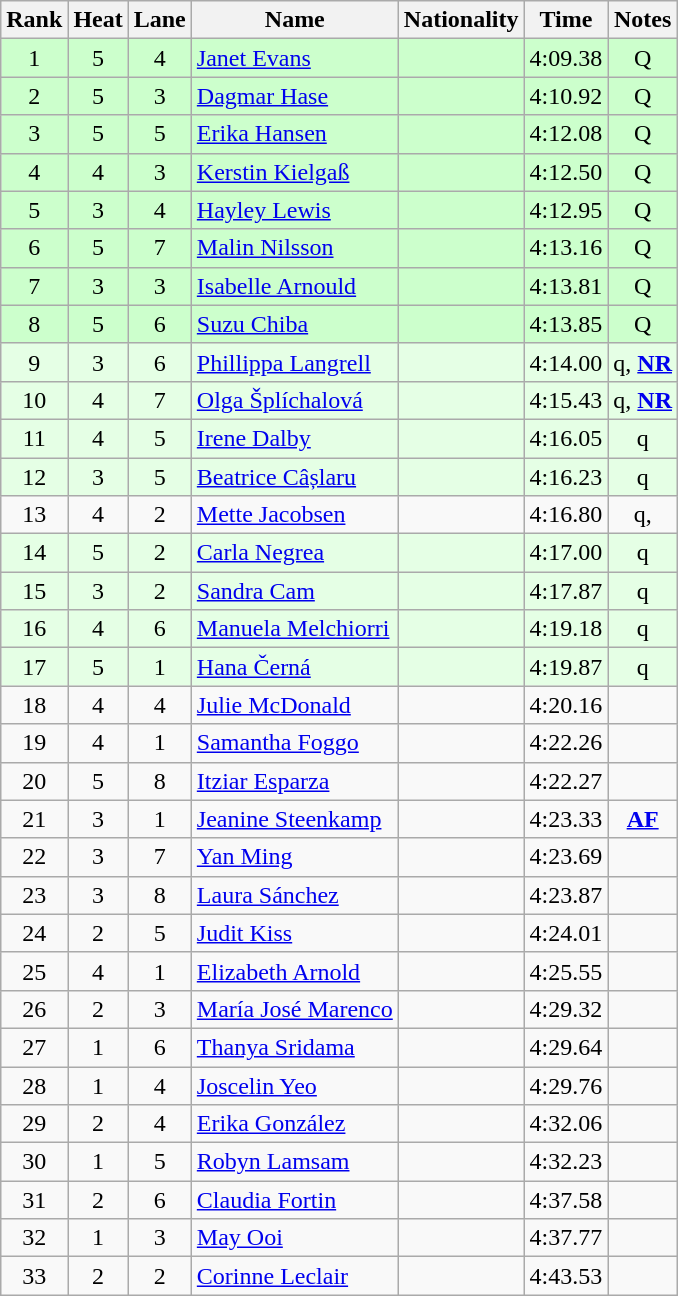<table class="wikitable sortable" style="text-align:center">
<tr>
<th>Rank</th>
<th>Heat</th>
<th>Lane</th>
<th>Name</th>
<th>Nationality</th>
<th>Time</th>
<th>Notes</th>
</tr>
<tr bgcolor=#cfc>
<td>1</td>
<td>5</td>
<td>4</td>
<td align=left><a href='#'>Janet Evans</a></td>
<td align=left></td>
<td>4:09.38</td>
<td>Q</td>
</tr>
<tr bgcolor=#cfc>
<td>2</td>
<td>5</td>
<td>3</td>
<td align=left><a href='#'>Dagmar Hase</a></td>
<td align=left></td>
<td>4:10.92</td>
<td>Q</td>
</tr>
<tr bgcolor=#cfc>
<td>3</td>
<td>5</td>
<td>5</td>
<td align=left><a href='#'>Erika Hansen</a></td>
<td align=left></td>
<td>4:12.08</td>
<td>Q</td>
</tr>
<tr bgcolor=#cfc>
<td>4</td>
<td>4</td>
<td>3</td>
<td align=left><a href='#'>Kerstin Kielgaß</a></td>
<td align=left></td>
<td>4:12.50</td>
<td>Q</td>
</tr>
<tr bgcolor=#cfc>
<td>5</td>
<td>3</td>
<td>4</td>
<td align=left><a href='#'>Hayley Lewis</a></td>
<td align=left></td>
<td>4:12.95</td>
<td>Q</td>
</tr>
<tr bgcolor=#cfc>
<td>6</td>
<td>5</td>
<td>7</td>
<td align=left><a href='#'>Malin Nilsson</a></td>
<td align=left></td>
<td>4:13.16</td>
<td>Q</td>
</tr>
<tr bgcolor=#cfc>
<td>7</td>
<td>3</td>
<td>3</td>
<td align=left><a href='#'>Isabelle Arnould</a></td>
<td align=left></td>
<td>4:13.81</td>
<td>Q</td>
</tr>
<tr bgcolor=#cfc>
<td>8</td>
<td>5</td>
<td>6</td>
<td align=left><a href='#'>Suzu Chiba</a></td>
<td align=left></td>
<td>4:13.85</td>
<td>Q</td>
</tr>
<tr bgcolor=e5ffe5>
<td>9</td>
<td>3</td>
<td>6</td>
<td align=left><a href='#'>Phillippa Langrell</a></td>
<td align=left></td>
<td>4:14.00</td>
<td>q, <strong><a href='#'>NR</a></strong></td>
</tr>
<tr bgcolor=e5ffe5>
<td>10</td>
<td>4</td>
<td>7</td>
<td align=left><a href='#'>Olga Šplíchalová</a></td>
<td align=left></td>
<td>4:15.43</td>
<td>q, <strong><a href='#'>NR</a></strong></td>
</tr>
<tr bgcolor=e5ffe5>
<td>11</td>
<td>4</td>
<td>5</td>
<td align=left><a href='#'>Irene Dalby</a></td>
<td align=left></td>
<td>4:16.05</td>
<td>q</td>
</tr>
<tr bgcolor=e5ffe5>
<td>12</td>
<td>3</td>
<td>5</td>
<td align=left><a href='#'>Beatrice Câșlaru</a></td>
<td align=left></td>
<td>4:16.23</td>
<td>q</td>
</tr>
<tr>
<td>13</td>
<td>4</td>
<td>2</td>
<td align=left><a href='#'>Mette Jacobsen</a></td>
<td align=left></td>
<td>4:16.80</td>
<td>q, </td>
</tr>
<tr bgcolor=e5ffe5>
<td>14</td>
<td>5</td>
<td>2</td>
<td align=left><a href='#'>Carla Negrea</a></td>
<td align=left></td>
<td>4:17.00</td>
<td>q</td>
</tr>
<tr bgcolor=e5ffe5>
<td>15</td>
<td>3</td>
<td>2</td>
<td align=left><a href='#'>Sandra Cam</a></td>
<td align=left></td>
<td>4:17.87</td>
<td>q</td>
</tr>
<tr bgcolor=e5ffe5>
<td>16</td>
<td>4</td>
<td>6</td>
<td align=left><a href='#'>Manuela Melchiorri</a></td>
<td align=left></td>
<td>4:19.18</td>
<td>q</td>
</tr>
<tr bgcolor=e5ffe5>
<td>17</td>
<td>5</td>
<td>1</td>
<td align=left><a href='#'>Hana Černá</a></td>
<td align=left></td>
<td>4:19.87</td>
<td>q</td>
</tr>
<tr>
<td>18</td>
<td>4</td>
<td>4</td>
<td align=left><a href='#'>Julie McDonald</a></td>
<td align=left></td>
<td>4:20.16</td>
<td></td>
</tr>
<tr>
<td>19</td>
<td>4</td>
<td>1</td>
<td align=left><a href='#'>Samantha Foggo</a></td>
<td align=left></td>
<td>4:22.26</td>
<td></td>
</tr>
<tr>
<td>20</td>
<td>5</td>
<td>8</td>
<td align=left><a href='#'>Itziar Esparza</a></td>
<td align=left></td>
<td>4:22.27</td>
<td></td>
</tr>
<tr>
<td>21</td>
<td>3</td>
<td>1</td>
<td align=left><a href='#'>Jeanine Steenkamp</a></td>
<td align=left></td>
<td>4:23.33</td>
<td><strong><a href='#'>AF</a></strong></td>
</tr>
<tr>
<td>22</td>
<td>3</td>
<td>7</td>
<td align=left><a href='#'>Yan Ming</a></td>
<td align=left></td>
<td>4:23.69</td>
<td></td>
</tr>
<tr>
<td>23</td>
<td>3</td>
<td>8</td>
<td align=left><a href='#'>Laura Sánchez</a></td>
<td align=left></td>
<td>4:23.87</td>
<td></td>
</tr>
<tr>
<td>24</td>
<td>2</td>
<td>5</td>
<td align=left><a href='#'>Judit Kiss</a></td>
<td align=left></td>
<td>4:24.01</td>
<td></td>
</tr>
<tr>
<td>25</td>
<td>4</td>
<td>1</td>
<td align=left><a href='#'>Elizabeth Arnold</a></td>
<td align=left></td>
<td>4:25.55</td>
<td></td>
</tr>
<tr>
<td>26</td>
<td>2</td>
<td>3</td>
<td align=left><a href='#'>María José Marenco</a></td>
<td align=left></td>
<td>4:29.32</td>
<td></td>
</tr>
<tr>
<td>27</td>
<td>1</td>
<td>6</td>
<td align=left><a href='#'>Thanya Sridama</a></td>
<td align=left></td>
<td>4:29.64</td>
<td></td>
</tr>
<tr>
<td>28</td>
<td>1</td>
<td>4</td>
<td align=left><a href='#'>Joscelin Yeo</a></td>
<td align=left></td>
<td>4:29.76</td>
<td></td>
</tr>
<tr>
<td>29</td>
<td>2</td>
<td>4</td>
<td align=left><a href='#'>Erika González</a></td>
<td align=left></td>
<td>4:32.06</td>
<td></td>
</tr>
<tr>
<td>30</td>
<td>1</td>
<td>5</td>
<td align=left><a href='#'>Robyn Lamsam</a></td>
<td align=left></td>
<td>4:32.23</td>
<td></td>
</tr>
<tr>
<td>31</td>
<td>2</td>
<td>6</td>
<td align=left><a href='#'>Claudia Fortin</a></td>
<td align=left></td>
<td>4:37.58</td>
<td></td>
</tr>
<tr>
<td>32</td>
<td>1</td>
<td>3</td>
<td align=left><a href='#'>May Ooi</a></td>
<td align=left></td>
<td>4:37.77</td>
<td></td>
</tr>
<tr>
<td>33</td>
<td>2</td>
<td>2</td>
<td align=left><a href='#'>Corinne Leclair</a></td>
<td align=left></td>
<td>4:43.53</td>
<td></td>
</tr>
</table>
